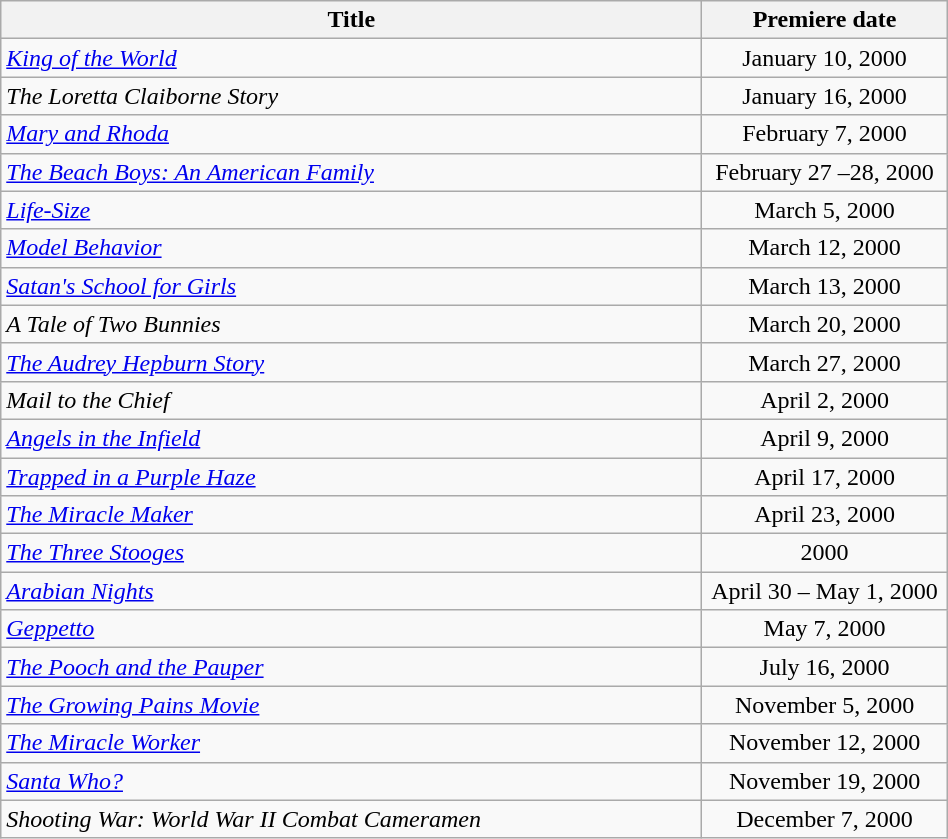<table class="wikitable plainrowheaders sortable" style="width:50%;text-align:center;">
<tr>
<th scope="col" style="width:40%;">Title</th>
<th scope="col" style="width:14%;">Premiere date</th>
</tr>
<tr>
<td scope="row" style="text-align:left;"><em><a href='#'>King of the World</a></em></td>
<td>January 10, 2000</td>
</tr>
<tr>
<td scope="row" style="text-align:left;"><em>The Loretta Claiborne Story</em></td>
<td>January 16, 2000</td>
</tr>
<tr>
<td scope="row" style="text-align:left;"><em><a href='#'>Mary and Rhoda</a></em></td>
<td>February 7, 2000</td>
</tr>
<tr>
<td scope="row" style="text-align:left;"><em><a href='#'>The Beach Boys: An American Family</a></em></td>
<td>February 27 –28, 2000</td>
</tr>
<tr>
<td scope="row" style="text-align:left;"><em><a href='#'>Life-Size</a></em></td>
<td>March 5, 2000</td>
</tr>
<tr>
<td scope="row" style="text-align:left;"><em><a href='#'>Model Behavior</a></em></td>
<td>March 12, 2000</td>
</tr>
<tr>
<td scope="row" style="text-align:left;"><em><a href='#'>Satan's School for Girls</a></em></td>
<td>March 13, 2000</td>
</tr>
<tr>
<td scope="row" style="text-align:left;"><em>A Tale of Two Bunnies</em></td>
<td>March 20, 2000</td>
</tr>
<tr>
<td scope="row" style="text-align:left;"><em><a href='#'>The Audrey Hepburn Story</a></em></td>
<td>March 27, 2000</td>
</tr>
<tr>
<td scope="row" style="text-align:left;"><em>Mail to the Chief</em></td>
<td>April 2, 2000</td>
</tr>
<tr>
<td scope="row" style="text-align:left;"><em><a href='#'>Angels in the Infield</a></em></td>
<td>April 9, 2000</td>
</tr>
<tr>
<td scope="row" style="text-align:left;"><em><a href='#'>Trapped in a Purple Haze</a></em></td>
<td>April 17, 2000</td>
</tr>
<tr>
<td scope="row" style="text-align:left;"><em><a href='#'>The Miracle Maker</a></em></td>
<td>April 23, 2000</td>
</tr>
<tr>
<td scope="row" style="text-align:left;"><em><a href='#'>The Three Stooges</a></em></td>
<td>2000</td>
</tr>
<tr>
<td scope="row" style="text-align:left;"><em><a href='#'>Arabian Nights</a></em></td>
<td>April 30 – May 1, 2000</td>
</tr>
<tr>
<td scope="row" style="text-align:left;"><em><a href='#'>Geppetto</a></em></td>
<td>May 7, 2000</td>
</tr>
<tr>
<td scope="row" style="text-align:left;"><em><a href='#'>The Pooch and the Pauper</a></em></td>
<td>July 16, 2000</td>
</tr>
<tr>
<td scope="row" style="text-align:left;"><em><a href='#'>The Growing Pains Movie</a></em></td>
<td>November 5, 2000</td>
</tr>
<tr>
<td scope="row" style="text-align:left;"><em><a href='#'>The Miracle Worker</a></em></td>
<td>November 12, 2000</td>
</tr>
<tr>
<td scope="row" style="text-align:left;"><em><a href='#'>Santa Who?</a></em></td>
<td>November 19, 2000</td>
</tr>
<tr>
<td scope="row" style="text-align:left;"><em>Shooting War: World War II Combat Cameramen</em></td>
<td>December 7, 2000</td>
</tr>
</table>
